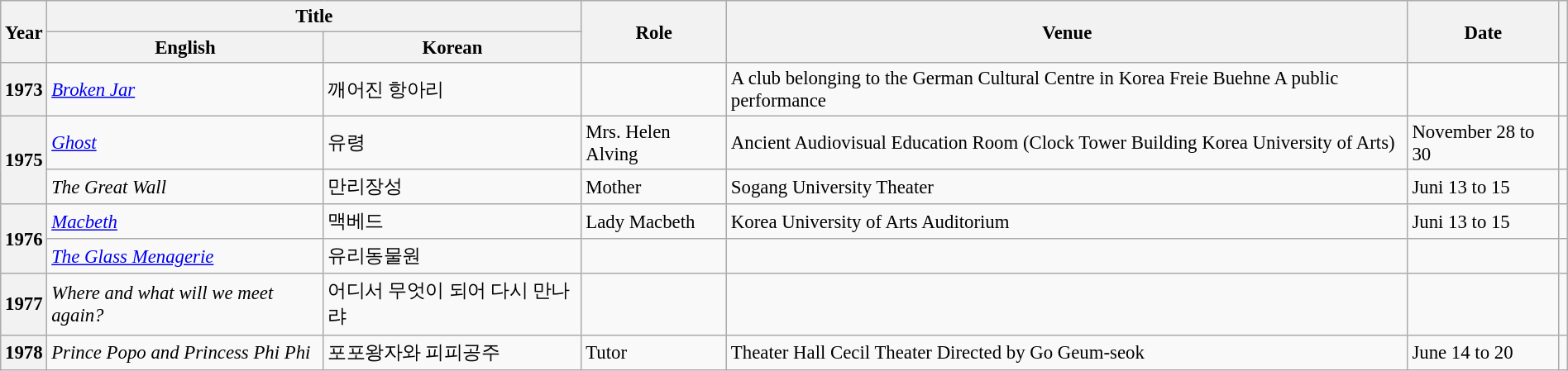<table class="wikitable sortable plainrowheaders" style="text-align:left; font-size:95%; padding:0 auto; width:100%; margin:auto">
<tr>
<th rowspan="2" scope="col">Year</th>
<th colspan="2" scope="col">Title</th>
<th rowspan="2" scope="col">Role</th>
<th rowspan="2" scope="col">Venue</th>
<th rowspan="2" scope="col">Date</th>
<th rowspan="2" scope="col" class="unsortable"></th>
</tr>
<tr>
<th>English</th>
<th>Korean</th>
</tr>
<tr>
<th rowspan="1" scope="row">1973</th>
<td><em><a href='#'>Broken Jar</a></em></td>
<td>깨어진 항아리</td>
<td></td>
<td>A club belonging to the German Cultural Centre in Korea Freie Buehne A public performance</td>
<td></td>
<td></td>
</tr>
<tr>
<th rowspan="2" scope="row">1975</th>
<td><em><a href='#'>Ghost</a></em></td>
<td>유령</td>
<td>Mrs. Helen Alving</td>
<td>Ancient Audiovisual Education Room (Clock Tower Building Korea University of Arts)</td>
<td>November 28 to 30</td>
<td></td>
</tr>
<tr>
<td><em>The Great Wall</em></td>
<td>만리장성</td>
<td>Mother</td>
<td>Sogang University Theater</td>
<td>Juni 13 to 15</td>
<td></td>
</tr>
<tr>
<th rowspan="2" scope="row">1976</th>
<td><em><a href='#'>Macbeth</a></em></td>
<td>맥베드</td>
<td>Lady Macbeth</td>
<td>Korea University of Arts Auditorium</td>
<td>Juni 13 to 15</td>
<td></td>
</tr>
<tr>
<td><em><a href='#'>The Glass Menagerie</a></em></td>
<td>유리동물원</td>
<td></td>
<td></td>
<td></td>
<td></td>
</tr>
<tr>
<th rowspan="1" scope="row">1977</th>
<td><em>Where and what will we meet again?</em></td>
<td>어디서 무엇이 되어 다시 만나랴</td>
<td></td>
<td></td>
<td></td>
<td></td>
</tr>
<tr>
<th rowspan="1" scope="row">1978</th>
<td><em>Prince Popo and Princess Phi Phi</em></td>
<td>포포왕자와 피피공주</td>
<td>Tutor</td>
<td>Theater Hall Cecil Theater Directed by Go Geum-seok</td>
<td>June 14 to 20</td>
<td></td>
</tr>
</table>
